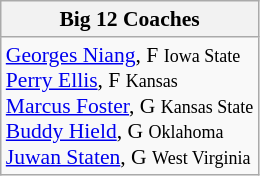<table class="wikitable" style="white-space:nowrap; font-size:90%;">
<tr>
<th>Big 12 Coaches</th>
</tr>
<tr>
<td><a href='#'>Georges Niang</a>, F <small>Iowa State</small><br><a href='#'>Perry Ellis</a>, F <small>Kansas</small><br><a href='#'>Marcus Foster</a>, G <small>Kansas State</small><br><a href='#'>Buddy Hield</a>, G <small>Oklahoma</small><br><a href='#'>Juwan Staten</a>, G <small>West Virginia</small></td>
</tr>
</table>
